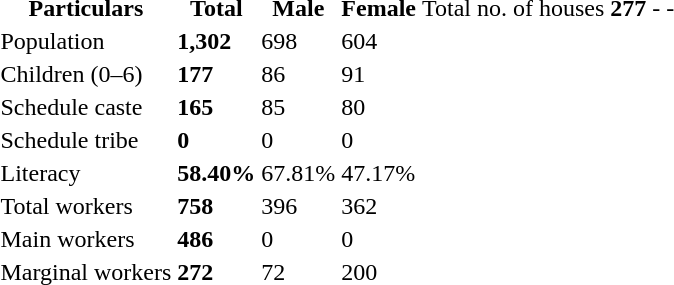<table class="table table1 table-striped table-hover ">
<tr>
<th>Particulars</th>
<th>Total</th>
<th>Male</th>
<th>Female</th>
<td>Total no. of houses</td>
<td><strong>277</strong></td>
<td>-</td>
<td>-</td>
</tr>
<tr>
<td>Population</td>
<td><strong>1,302</strong></td>
<td>698</td>
<td>604</td>
</tr>
<tr>
<td>Children (0–6)</td>
<td><strong>177</strong></td>
<td>86</td>
<td>91</td>
</tr>
<tr>
<td>Schedule caste</td>
<td><strong>165</strong></td>
<td>85</td>
<td>80</td>
</tr>
<tr>
<td>Schedule tribe</td>
<td><strong>0</strong></td>
<td>0</td>
<td>0</td>
</tr>
<tr>
<td>Literacy</td>
<td><strong>58.40%</strong></td>
<td>67.81%</td>
<td>47.17%</td>
</tr>
<tr>
<td>Total workers</td>
<td><strong>758</strong></td>
<td>396</td>
<td>362</td>
</tr>
<tr>
<td>Main workers</td>
<td><strong>486</strong></td>
<td>0</td>
<td>0</td>
</tr>
<tr>
<td>Marginal workers</td>
<td><strong>272</strong></td>
<td>72</td>
<td>200</td>
</tr>
</table>
